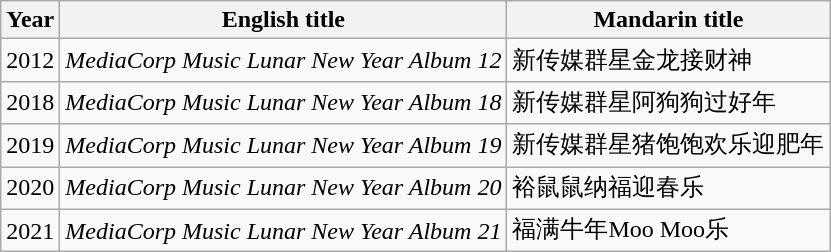<table class="wikitable sortable">
<tr>
<th>Year</th>
<th>English title</th>
<th>Mandarin title</th>
</tr>
<tr>
<td>2012</td>
<td><em>MediaCorp Music Lunar New Year Album 12</em></td>
<td>新传媒群星金龙接财神</td>
</tr>
<tr>
<td>2018</td>
<td><em>MediaCorp Music Lunar New Year Album 18</em></td>
<td>新传媒群星阿狗狗过好年</td>
</tr>
<tr>
<td>2019</td>
<td><em>MediaCorp Music Lunar New Year Album 19</em></td>
<td>新传媒群星猪饱饱欢乐迎肥年</td>
</tr>
<tr>
<td>2020</td>
<td><em>MediaCorp Music Lunar New Year Album 20</em></td>
<td>裕鼠鼠纳福迎春乐</td>
</tr>
<tr>
<td>2021</td>
<td><em>MediaCorp Music Lunar New Year Album 21</em></td>
<td>福满牛年Moo Moo乐</td>
</tr>
</table>
